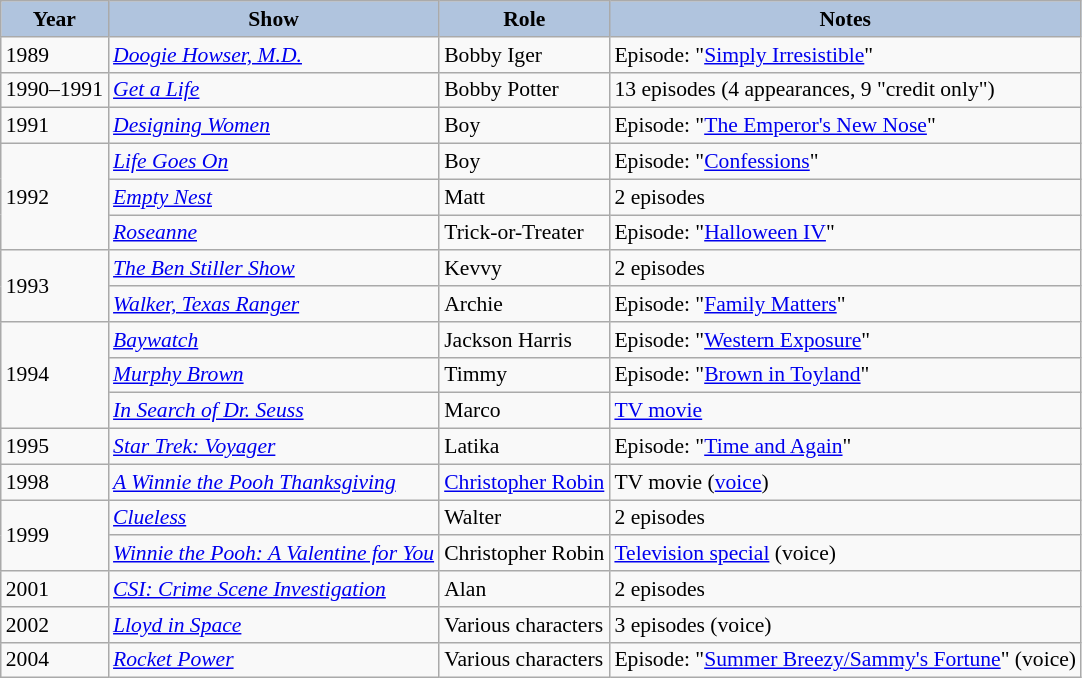<table class="wikitable" style="font-size:90%;" ;>
<tr style="text-align:center;">
<th style="background:#B0C4DE;">Year</th>
<th style="background:#B0C4DE;">Show</th>
<th style="background:#B0C4DE;">Role</th>
<th style="background:#B0C4DE;">Notes</th>
</tr>
<tr>
<td>1989</td>
<td><em><a href='#'>Doogie Howser, M.D.</a></em></td>
<td>Bobby Iger</td>
<td>Episode: "<a href='#'>Simply Irresistible</a>"</td>
</tr>
<tr>
<td>1990–1991</td>
<td><em><a href='#'>Get a Life</a></em></td>
<td>Bobby Potter</td>
<td>13 episodes (4 appearances, 9 "credit only")</td>
</tr>
<tr>
<td>1991</td>
<td><em><a href='#'>Designing Women</a></em></td>
<td>Boy</td>
<td>Episode: "<a href='#'>The Emperor's New Nose</a>"</td>
</tr>
<tr>
<td rowspan=3>1992</td>
<td><em><a href='#'>Life Goes On</a></em></td>
<td>Boy</td>
<td>Episode: "<a href='#'>Confessions</a>"</td>
</tr>
<tr>
<td><em><a href='#'>Empty Nest</a></em></td>
<td>Matt</td>
<td>2 episodes</td>
</tr>
<tr>
<td><em><a href='#'>Roseanne</a></em></td>
<td>Trick-or-Treater</td>
<td>Episode: "<a href='#'>Halloween IV</a>"</td>
</tr>
<tr>
<td rowspan=2>1993</td>
<td><em><a href='#'>The Ben Stiller Show</a></em></td>
<td>Kevvy</td>
<td>2 episodes</td>
</tr>
<tr>
<td><em><a href='#'>Walker, Texas Ranger</a></em></td>
<td>Archie</td>
<td>Episode: "<a href='#'>Family Matters</a>"</td>
</tr>
<tr>
<td rowspan=3>1994</td>
<td><em><a href='#'>Baywatch</a></em></td>
<td>Jackson Harris</td>
<td>Episode: "<a href='#'>Western Exposure</a>"</td>
</tr>
<tr>
<td><em><a href='#'>Murphy Brown</a></em></td>
<td>Timmy</td>
<td>Episode: "<a href='#'>Brown in Toyland</a>"</td>
</tr>
<tr>
<td><em><a href='#'>In Search of Dr. Seuss</a></em></td>
<td>Marco</td>
<td><a href='#'>TV movie</a></td>
</tr>
<tr>
<td>1995</td>
<td><em><a href='#'>Star Trek: Voyager</a></em></td>
<td>Latika</td>
<td>Episode: "<a href='#'>Time and Again</a>"</td>
</tr>
<tr>
<td>1998</td>
<td><em><a href='#'>A Winnie the Pooh Thanksgiving</a></em></td>
<td><a href='#'>Christopher Robin</a></td>
<td>TV movie (<a href='#'>voice</a>)</td>
</tr>
<tr>
<td rowspan=2>1999</td>
<td><em><a href='#'>Clueless</a></em></td>
<td>Walter</td>
<td>2 episodes</td>
</tr>
<tr>
<td><em><a href='#'>Winnie the Pooh: A Valentine for You</a></em></td>
<td>Christopher Robin</td>
<td><a href='#'>Television special</a> (voice)</td>
</tr>
<tr>
<td>2001</td>
<td><em><a href='#'>CSI: Crime Scene Investigation</a></em></td>
<td>Alan</td>
<td>2 episodes</td>
</tr>
<tr>
<td>2002</td>
<td><em><a href='#'>Lloyd in Space</a></em></td>
<td>Various characters</td>
<td>3 episodes (voice)</td>
</tr>
<tr>
<td>2004</td>
<td><em><a href='#'>Rocket Power</a></em></td>
<td>Various characters</td>
<td>Episode: "<a href='#'>Summer Breezy/Sammy's Fortune</a>" (voice)</td>
</tr>
</table>
